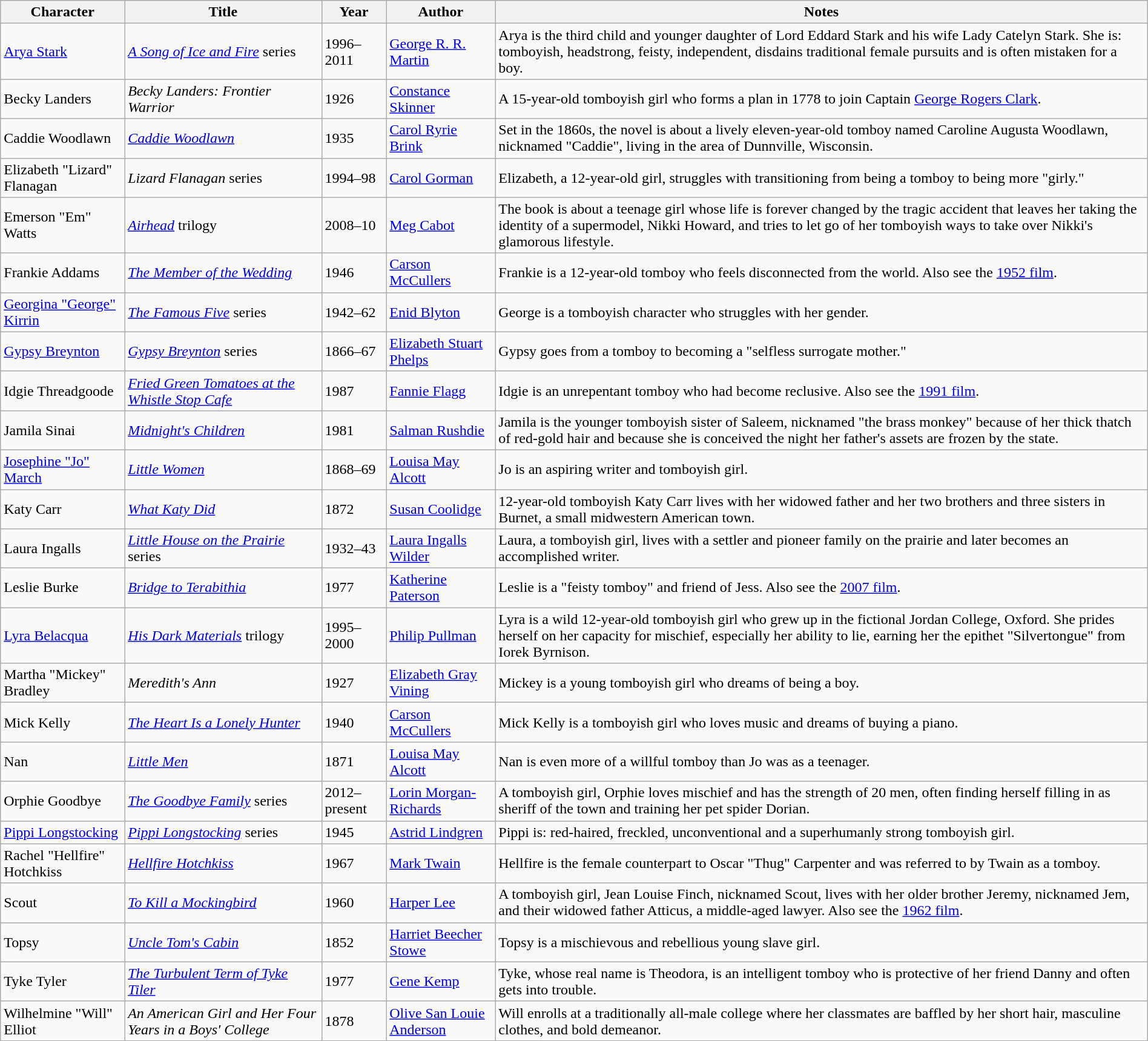<table class="wikitable sortable" style="width:100%">
<tr>
<th>Character</th>
<th>Title</th>
<th>Year</th>
<th>Author</th>
<th>Notes</th>
</tr>
<tr>
<td><a href='#'>Arya Stark</a></td>
<td data-sort-value="Song of Ice and Fire"><em><a href='#'>A Song of Ice and Fire</a></em> series</td>
<td data-sort-value="1996">1996–2011</td>
<td><a href='#'>George R. R. Martin</a></td>
<td>Arya is the third child and younger daughter of Lord Eddard Stark and his wife Lady Catelyn Stark. She is: tomboyish, headstrong, feisty, independent, disdains traditional female pursuits and is often mistaken for a boy.</td>
</tr>
<tr>
<td>Becky Landers</td>
<td><em>Becky Landers: Frontier Warrior</em></td>
<td>1926</td>
<td><a href='#'>Constance Skinner</a></td>
<td>A 15-year-old tomboyish girl who forms a plan in 1778 to join Captain <a href='#'>George Rogers Clark</a>.</td>
</tr>
<tr>
<td>Caddie Woodlawn</td>
<td><em><a href='#'>Caddie Woodlawn</a></em></td>
<td>1935</td>
<td><a href='#'>Carol Ryrie Brink</a></td>
<td>Set in the 1860s, the novel is about a lively eleven-year-old tomboy named Caroline Augusta Woodlawn, nicknamed "Caddie", living in the area of Dunnville, Wisconsin.</td>
</tr>
<tr>
<td>Elizabeth "Lizard" Flanagan</td>
<td><em>Lizard Flanagan</em> series</td>
<td data-sort-value="1994">1994–98</td>
<td><a href='#'>Carol Gorman</a></td>
<td>Elizabeth, a 12-year-old girl, struggles with transitioning from being a tomboy to being more "girly."</td>
</tr>
<tr>
<td>Emerson "Em" Watts</td>
<td><em><a href='#'>Airhead</a></em> trilogy</td>
<td data-sort-value="2008">2008–10</td>
<td><a href='#'>Meg Cabot</a></td>
<td>The book is about a teenage girl whose life is forever changed by the tragic accident that leaves her taking the identity of a supermodel, Nikki Howard, and tries to let go of her tomboyish ways to take over Nikki's glamorous lifestyle.</td>
</tr>
<tr>
<td>Frankie Addams</td>
<td data-sort-value="Member of the Wedding"><em><a href='#'>The Member of the Wedding</a></em></td>
<td>1946</td>
<td><a href='#'>Carson McCullers</a></td>
<td>Frankie is a 12-year-old tomboy who feels disconnected from the world. Also see the <a href='#'>1952 film</a>.</td>
</tr>
<tr>
<td><a href='#'>Georgina "George" Kirrin</a></td>
<td data-sort-value="Famous Five"><em><a href='#'>The Famous Five</a></em> series</td>
<td data-sort-value="1942">1942–62</td>
<td><a href='#'>Enid Blyton</a></td>
<td>George is a tomboyish character who struggles with her gender.</td>
</tr>
<tr>
<td><a href='#'>Gypsy Breynton</a></td>
<td><em><a href='#'>Gypsy Breynton</a></em> series</td>
<td data-sort-value="1866">1866–67</td>
<td><a href='#'>Elizabeth Stuart Phelps</a></td>
<td>Gypsy goes from a tomboy to becoming a "selfless surrogate mother."</td>
</tr>
<tr>
<td>Idgie Threadgoode</td>
<td><em><a href='#'>Fried Green Tomatoes at the Whistle Stop Cafe</a></em></td>
<td>1987</td>
<td><a href='#'>Fannie Flagg</a></td>
<td>Idgie is an unrepentant tomboy who had become reclusive. Also see the <a href='#'>1991 film</a>.</td>
</tr>
<tr>
<td>Jamila Sinai</td>
<td><em><a href='#'>Midnight's Children</a></em></td>
<td>1981</td>
<td><a href='#'>Salman Rushdie</a></td>
<td>Jamila is the younger tomboyish sister of Saleem, nicknamed "the brass monkey" because of her thick thatch of red-gold hair and because she is conceived the night her father's assets are frozen by the state.</td>
</tr>
<tr>
<td><a href='#'>Josephine "Jo" March</a></td>
<td><em><a href='#'>Little Women</a></em></td>
<td data-sort-value="1868">1868–69</td>
<td><a href='#'>Louisa May Alcott</a></td>
<td>Jo is an aspiring writer and tomboyish girl.</td>
</tr>
<tr>
<td>Katy Carr</td>
<td><em><a href='#'>What Katy Did</a></em></td>
<td>1872</td>
<td><a href='#'>Susan Coolidge</a></td>
<td>12-year-old tomboyish Katy Carr lives with her widowed father and her two brothers and three sisters in Burnet, a small midwestern American town.</td>
</tr>
<tr>
<td>Laura Ingalls</td>
<td><em><a href='#'>Little House on the Prairie</a></em> series</td>
<td data-sort-value="1932">1932–43</td>
<td><a href='#'>Laura Ingalls Wilder</a></td>
<td>Laura, a tomboyish girl, lives with a settler and pioneer family on the prairie and later becomes an accomplished writer.</td>
</tr>
<tr>
<td>Leslie Burke</td>
<td><em><a href='#'>Bridge to Terabithia</a></em></td>
<td>1977</td>
<td><a href='#'>Katherine Paterson</a></td>
<td>Leslie is a "feisty tomboy" and friend of Jess. Also see the <a href='#'>2007 film</a>.</td>
</tr>
<tr>
<td><a href='#'>Lyra Belacqua</a></td>
<td><em><a href='#'>His Dark Materials</a></em> trilogy</td>
<td data-sort-value="1995">1995–2000</td>
<td><a href='#'>Philip Pullman</a></td>
<td>Lyra is a wild 12-year-old tomboyish girl who grew up in the fictional Jordan College, Oxford. She prides herself on her capacity for mischief, especially her ability to lie, earning her the epithet "Silvertongue" from Iorek Byrnison.</td>
</tr>
<tr>
<td>Martha "Mickey" Bradley</td>
<td><em>Meredith's Ann</em></td>
<td>1927</td>
<td><a href='#'>Elizabeth Gray Vining</a></td>
<td>Mickey is a young tomboyish girl who dreams of being a boy.</td>
</tr>
<tr>
<td>Mick Kelly</td>
<td data-sort-value="Heart Is a Lonely Hunter"><em><a href='#'>The Heart Is a Lonely Hunter</a></em></td>
<td>1940</td>
<td><a href='#'>Carson McCullers</a></td>
<td>Mick Kelly is a tomboyish girl who loves music and dreams of buying a piano.</td>
</tr>
<tr>
<td>Nan</td>
<td><em><a href='#'>Little Men</a></em></td>
<td>1871</td>
<td><a href='#'>Louisa May Alcott</a></td>
<td>Nan is even more of a willful tomboy than Jo was as a teenager.</td>
</tr>
<tr>
<td>Orphie Goodbye</td>
<td data-sort-value="Goodbye Family"><em><a href='#'>The Goodbye Family</a></em> series</td>
<td data-sort-value="2012">2012–present</td>
<td><a href='#'>Lorin Morgan-Richards</a></td>
<td>A tomboyish girl, Orphie loves mischief and has the strength of 20 men, often finding herself filling in as sheriff of the town and training her pet spider Dorian.</td>
</tr>
<tr>
<td><a href='#'>Pippi Longstocking</a></td>
<td><em><a href='#'>Pippi Longstocking</a></em> series</td>
<td data-sort-value="1945">1945</td>
<td><a href='#'>Astrid Lindgren</a></td>
<td>Pippi is: red-haired, freckled, unconventional and a superhumanly strong tomboyish girl.</td>
</tr>
<tr>
<td>Rachel "Hellfire" Hotchkiss</td>
<td><em><a href='#'>Hellfire Hotchkiss</a></em></td>
<td>1967</td>
<td><a href='#'>Mark Twain</a></td>
<td>Hellfire is the female counterpart to Oscar "Thug" Carpenter and was referred to by Twain as a tomboy.</td>
</tr>
<tr>
<td>Scout</td>
<td><em><a href='#'>To Kill a Mockingbird</a></em></td>
<td>1960</td>
<td><a href='#'>Harper Lee</a></td>
<td>A tomboyish girl, Jean Louise Finch, nicknamed Scout, lives with her older brother Jeremy, nicknamed Jem, and their widowed father Atticus, a middle-aged lawyer. Also see the <a href='#'>1962 film</a>.</td>
</tr>
<tr>
<td>Topsy</td>
<td><em><a href='#'>Uncle Tom's Cabin</a></em></td>
<td>1852</td>
<td><a href='#'>Harriet Beecher Stowe</a></td>
<td>Topsy is a mischievous and rebellious young slave girl.</td>
</tr>
<tr>
<td>Tyke Tyler</td>
<td data-sort-value="Turbulent Term of Tyke Tiler"><em><a href='#'>The Turbulent Term of Tyke Tiler</a></em></td>
<td>1977</td>
<td><a href='#'>Gene Kemp</a></td>
<td>Tyke, whose real name is Theodora, is an intelligent tomboy who is protective of her friend Danny and often gets into trouble.</td>
</tr>
<tr>
<td>Wilhelmine "Will" Elliot</td>
<td><em>An American Girl and Her Four Years in a Boys' College</em></td>
<td>1878</td>
<td><a href='#'>Olive San Louie Anderson</a></td>
<td>Will enrolls at a traditionally all-male college where her classmates are baffled by her short hair, masculine clothes, and bold demeanor.</td>
</tr>
</table>
